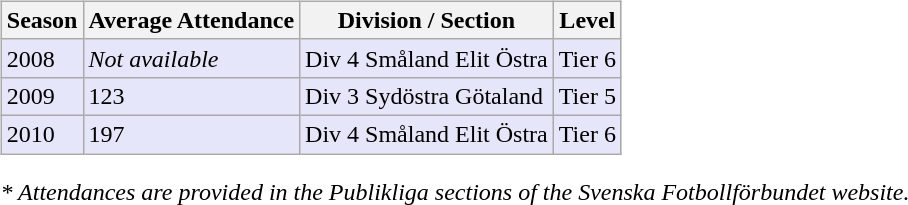<table>
<tr>
<td valign="top" width=0%><br><table class="wikitable">
<tr style="background:#f0f6fa;">
<th><strong>Season</strong></th>
<th><strong>Average Attendance</strong></th>
<th><strong>Division / Section</strong></th>
<th><strong>Level</strong></th>
</tr>
<tr>
<td style="background:#E6E6FA;">2008</td>
<td style="background:#E6E6FA;"><em>Not available</em></td>
<td style="background:#E6E6FA;">Div 4 Småland Elit Östra</td>
<td style="background:#E6E6FA;">Tier 6</td>
</tr>
<tr>
<td style="background:#E6E6FA;">2009</td>
<td style="background:#E6E6FA;">123</td>
<td style="background:#E6E6FA;">Div 3 Sydöstra Götaland</td>
<td style="background:#E6E6FA;">Tier 5</td>
</tr>
<tr>
<td style="background:#E6E6FA;">2010</td>
<td style="background:#E6E6FA;">197</td>
<td style="background:#E6E6FA;">Div 4 Småland Elit Östra</td>
<td style="background:#E6E6FA;">Tier 6</td>
</tr>
</table>
<em>* Attendances are provided in the Publikliga sections of the Svenska Fotbollförbundet website.</em> </td>
</tr>
</table>
